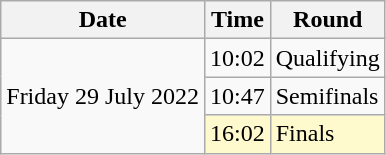<table class="wikitable">
<tr>
<th>Date</th>
<th>Time</th>
<th>Round</th>
</tr>
<tr>
<td rowspan=3>Friday 29 July 2022</td>
<td>10:02</td>
<td>Qualifying</td>
</tr>
<tr>
<td>10:47</td>
<td>Semifinals</td>
</tr>
<tr>
<td style=background:lemonchiffon>16:02</td>
<td style=background:lemonchiffon>Finals</td>
</tr>
</table>
